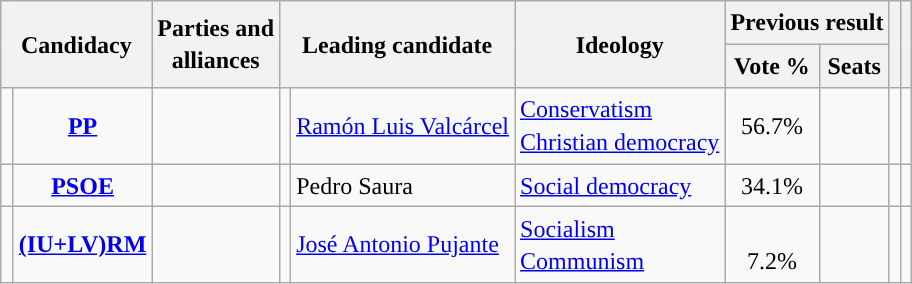<table class="wikitable" style="line-height:1.35em; text-align:left;">
<tr>
<th colspan="2" rowspan="2">Candidacy</th>
<th rowspan="2">Parties and<br>alliances</th>
<th colspan="2" rowspan="2">Leading candidate</th>
<th rowspan="2">Ideology</th>
<th colspan="2">Previous result</th>
<th rowspan="2"></th>
<th rowspan="2"></th>
</tr>
<tr>
<th>Vote %</th>
<th>Seats</th>
</tr>
<tr>
<td width="1" style="color:inherit;background:"></td>
<td align="center"><strong><a href='#'>PP</a></strong></td>
<td></td>
<td></td>
<td><a href='#'>Ramón Luis Valcárcel</a></td>
<td><a href='#'>Conservatism</a><br><a href='#'>Christian democracy</a></td>
<td align="center">56.7%</td>
<td></td>
<td></td>
<td></td>
</tr>
<tr>
<td style="color:inherit;background:"></td>
<td align="center"><strong><a href='#'>PSOE</a></strong></td>
<td></td>
<td></td>
<td>Pedro Saura</td>
<td><a href='#'>Social democracy</a></td>
<td align="center">34.1%</td>
<td></td>
<td></td>
<td><br></td>
</tr>
<tr>
<td style="color:inherit;background:"></td>
<td align="center"><strong><a href='#'>(IU+LV)RM</a></strong></td>
<td></td>
<td></td>
<td><a href='#'>José Antonio Pujante</a></td>
<td><a href='#'>Socialism</a><br><a href='#'>Communism</a></td>
<td align="center"><br>7.2%<br></td>
<td></td>
<td></td>
<td></td>
</tr>
</table>
